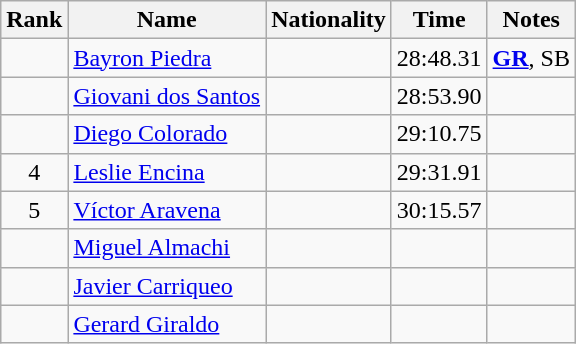<table class="wikitable sortable" style="text-align:center">
<tr>
<th>Rank</th>
<th>Name</th>
<th>Nationality</th>
<th>Time</th>
<th>Notes</th>
</tr>
<tr>
<td></td>
<td align=left><a href='#'>Bayron Piedra</a></td>
<td align=left></td>
<td>28:48.31</td>
<td><strong><a href='#'>GR</a></strong>, SB</td>
</tr>
<tr>
<td></td>
<td align=left><a href='#'>Giovani dos Santos</a></td>
<td align=left></td>
<td>28:53.90</td>
<td></td>
</tr>
<tr>
<td></td>
<td align=left><a href='#'>Diego Colorado</a></td>
<td align=left></td>
<td>29:10.75</td>
<td></td>
</tr>
<tr>
<td>4</td>
<td align=left><a href='#'>Leslie Encina</a></td>
<td align=left></td>
<td>29:31.91</td>
<td></td>
</tr>
<tr>
<td>5</td>
<td align=left><a href='#'>Víctor Aravena</a></td>
<td align=left></td>
<td>30:15.57</td>
<td></td>
</tr>
<tr>
<td></td>
<td align=left><a href='#'>Miguel Almachi</a></td>
<td align=left></td>
<td></td>
<td></td>
</tr>
<tr>
<td></td>
<td align=left><a href='#'>Javier Carriqueo</a></td>
<td align=left></td>
<td></td>
<td></td>
</tr>
<tr>
<td></td>
<td align=left><a href='#'>Gerard Giraldo</a></td>
<td align=left></td>
<td></td>
<td></td>
</tr>
</table>
